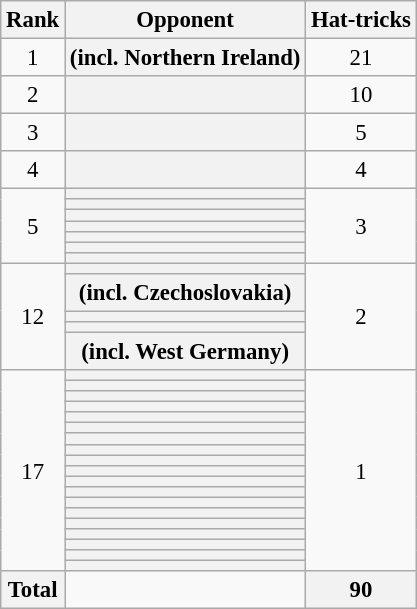<table class="wikitable plainrowheaders sortable" style="text-align:center; font-size:95%">
<tr>
<th scope="col">Rank</th>
<th scope="col">Opponent</th>
<th scope="col">Hat-tricks</th>
</tr>
<tr>
<td style="text-align:center">1</td>
<th scope="row"> (incl. Northern Ireland)</th>
<td>21</td>
</tr>
<tr>
<td style="text-align:center">2</td>
<th scope="row"></th>
<td>10</td>
</tr>
<tr>
<td style="text-align:center">3</td>
<th scope="row"></th>
<td>5</td>
</tr>
<tr>
<td style="text-align:center">4</td>
<th scope="row"></th>
<td>4</td>
</tr>
<tr>
<td rowspan="7" style="text-align:center">5</td>
<th scope="row"></th>
<td rowspan="7">3</td>
</tr>
<tr>
<th scope="row"></th>
</tr>
<tr>
<th scope="row"></th>
</tr>
<tr>
<th scope="row"></th>
</tr>
<tr>
<th scope="row"></th>
</tr>
<tr>
<th scope="row"></th>
</tr>
<tr>
<th scope="row"></th>
</tr>
<tr>
<td rowspan="5" style="text-align:center">12</td>
<th scope="row"></th>
<td rowspan="5">2</td>
</tr>
<tr>
<th scope="row"> (incl. Czechoslovakia)</th>
</tr>
<tr>
<th scope="row"></th>
</tr>
<tr>
<th scope="row"></th>
</tr>
<tr>
<th scope="row"> (incl. West Germany)</th>
</tr>
<tr>
<td rowspan="19" style="text-align:center">17</td>
<th scope="row"></th>
<td rowspan="19">1</td>
</tr>
<tr>
<th scope="row"></th>
</tr>
<tr>
<th scope="row"></th>
</tr>
<tr>
<th scope="row"></th>
</tr>
<tr>
<th scope="row"></th>
</tr>
<tr>
<th scope="row"></th>
</tr>
<tr>
<th scope="row"></th>
</tr>
<tr>
<th scope="row"></th>
</tr>
<tr>
<th scope="row"></th>
</tr>
<tr>
<th scope="row"></th>
</tr>
<tr>
<th scope="row"></th>
</tr>
<tr>
<th scope="row"></th>
</tr>
<tr>
<th scope="row"></th>
</tr>
<tr>
<th scope="row"></th>
</tr>
<tr>
<th scope="row"></th>
</tr>
<tr>
<th scope="row"></th>
</tr>
<tr>
<th scope="row"></th>
</tr>
<tr>
<th scope="row"></th>
</tr>
<tr>
<th scope="row"></th>
</tr>
<tr>
<th>Total</th>
<td></td>
<th>90</th>
</tr>
</table>
